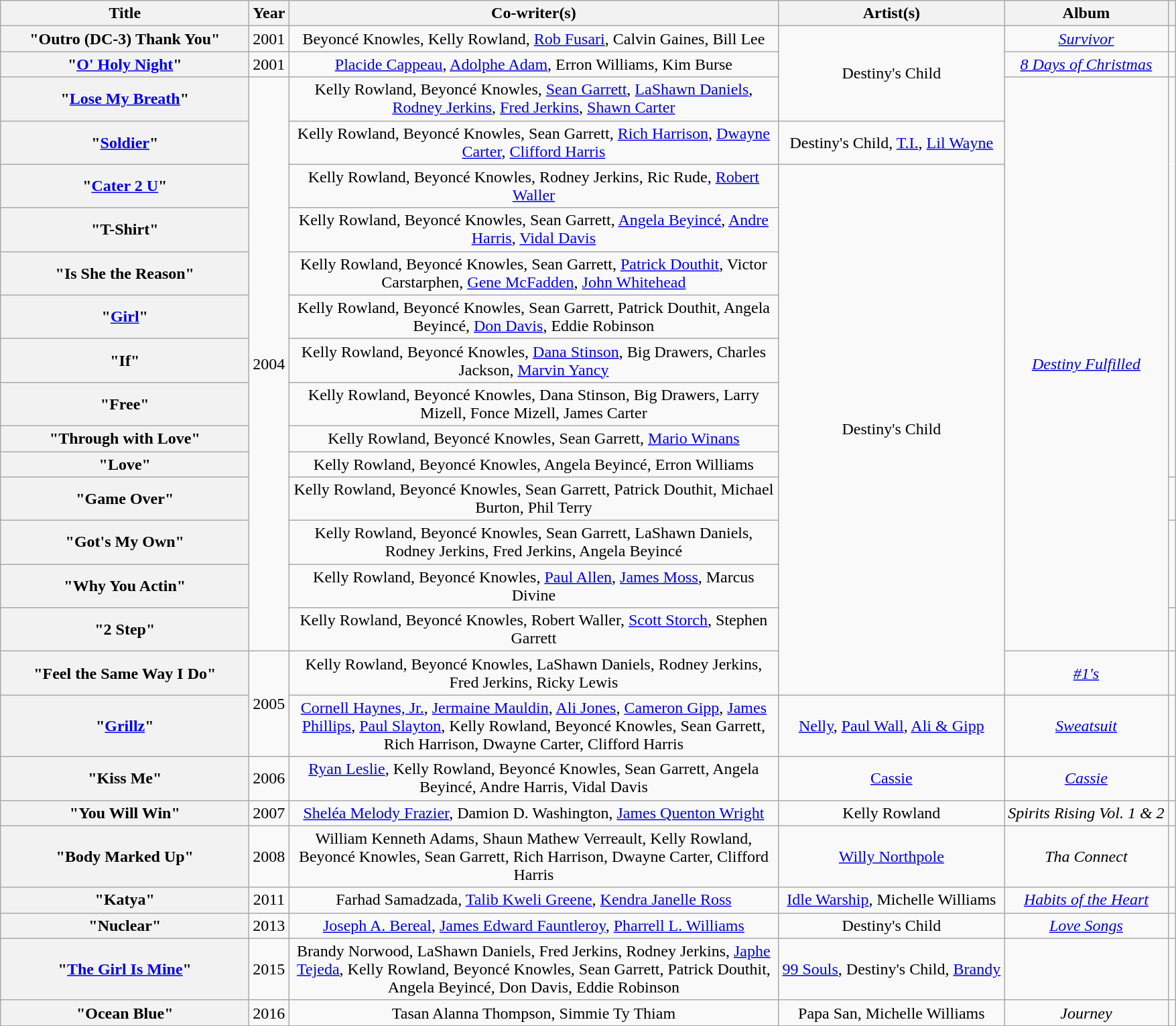<table class="wikitable plainrowheaders" style="text-align:center;" border="1">
<tr>
<th scope="col" style="width:15em;">Title</th>
<th scope="col">Year</th>
<th scope="col" style="width:30em;">Co-writer(s)</th>
<th scope="col">Artist(s)</th>
<th scope="col">Album</th>
<th scope="col"></th>
</tr>
<tr>
<th scope="row">"Outro (DC-3) Thank You"</th>
<td>2001</td>
<td>Beyoncé Knowles, Kelly Rowland, <a href='#'>Rob Fusari</a>, Calvin Gaines, Bill Lee</td>
<td rowspan="3">Destiny's Child</td>
<td><em><a href='#'>Survivor</a></em></td>
<td></td>
</tr>
<tr>
<th scope="row">"<a href='#'>O' Holy Night</a>"</th>
<td>2001</td>
<td><a href='#'>Placide Cappeau</a>, <a href='#'>Adolphe Adam</a>, Erron Williams, Kim Burse</td>
<td><em><a href='#'>8 Days of Christmas</a></em></td>
<td></td>
</tr>
<tr>
<th scope="row">"<a href='#'>Lose My Breath</a>"</th>
<td rowspan="14">2004</td>
<td>Kelly Rowland, Beyoncé Knowles, <a href='#'>Sean Garrett</a>, <a href='#'>LaShawn Daniels</a>, <a href='#'>Rodney Jerkins</a>, <a href='#'>Fred Jerkins</a>, <a href='#'>Shawn Carter</a></td>
<td rowspan="14"><em><a href='#'>Destiny Fulfilled</a></em></td>
<td rowspan="10"></td>
</tr>
<tr>
<th scope="row">"<a href='#'>Soldier</a>"</th>
<td>Kelly Rowland, Beyoncé Knowles, Sean Garrett, <a href='#'>Rich Harrison</a>, <a href='#'>Dwayne Carter</a>, <a href='#'>Clifford Harris</a></td>
<td>Destiny's Child, <a href='#'>T.I.</a>, <a href='#'>Lil Wayne</a></td>
</tr>
<tr>
<th scope="row">"<a href='#'>Cater 2 U</a>"</th>
<td>Kelly Rowland, Beyoncé Knowles, Rodney Jerkins, Ric Rude, <a href='#'>Robert Waller</a></td>
<td rowspan="13">Destiny's Child</td>
</tr>
<tr>
<th scope="row">"T-Shirt"</th>
<td>Kelly Rowland, Beyoncé Knowles, Sean Garrett, <a href='#'>Angela Beyincé</a>, <a href='#'>Andre Harris</a>, <a href='#'>Vidal Davis</a></td>
</tr>
<tr>
<th scope="row">"Is She the Reason"</th>
<td>Kelly Rowland, Beyoncé Knowles, Sean Garrett, <a href='#'>Patrick Douthit</a>, Victor Carstarphen, <a href='#'>Gene McFadden</a>, <a href='#'>John Whitehead</a></td>
</tr>
<tr>
<th scope="row">"<a href='#'>Girl</a>"</th>
<td>Kelly Rowland, Beyoncé Knowles, Sean Garrett, Patrick Douthit, Angela Beyincé, <a href='#'>Don Davis</a>, Eddie Robinson</td>
</tr>
<tr>
<th scope="row">"If"</th>
<td>Kelly Rowland, Beyoncé Knowles, <a href='#'>Dana Stinson</a>, Big Drawers, Charles Jackson, <a href='#'>Marvin Yancy</a></td>
</tr>
<tr>
<th scope="row">"Free"</th>
<td>Kelly Rowland, Beyoncé Knowles, Dana Stinson, Big Drawers, Larry Mizell, Fonce Mizell, James Carter</td>
</tr>
<tr>
<th scope="row">"Through with Love"</th>
<td>Kelly Rowland, Beyoncé Knowles, Sean Garrett, <a href='#'>Mario Winans</a></td>
</tr>
<tr>
<th scope="row">"Love"</th>
<td>Kelly Rowland, Beyoncé Knowles, Angela Beyincé, Erron Williams</td>
</tr>
<tr>
<th scope="row">"Game Over"</th>
<td>Kelly Rowland, Beyoncé Knowles, Sean Garrett, Patrick Douthit, Michael Burton, Phil Terry</td>
<td></td>
</tr>
<tr>
<th scope="row">"Got's My Own"</th>
<td>Kelly Rowland, Beyoncé Knowles, Sean Garrett, LaShawn Daniels, Rodney Jerkins, Fred Jerkins, Angela Beyincé</td>
<td rowspan="2"></td>
</tr>
<tr>
<th scope="row">"Why You Actin"</th>
<td>Kelly Rowland, Beyoncé Knowles, <a href='#'>Paul Allen</a>, <a href='#'>James Moss</a>, Marcus Divine</td>
</tr>
<tr>
<th scope="row">"2 Step"</th>
<td>Kelly Rowland, Beyoncé Knowles, Robert Waller, <a href='#'>Scott Storch</a>, Stephen Garrett</td>
<td></td>
</tr>
<tr>
<th scope="row">"Feel the Same Way I Do"</th>
<td rowspan="2">2005</td>
<td>Kelly Rowland, Beyoncé Knowles, LaShawn Daniels, Rodney Jerkins, Fred Jerkins, Ricky Lewis</td>
<td><em><a href='#'>#1's</a></em></td>
<td></td>
</tr>
<tr>
<th scope="row">"<a href='#'>Grillz</a>"</th>
<td><a href='#'>Cornell Haynes, Jr.</a>, <a href='#'>Jermaine Mauldin</a>, <a href='#'>Ali Jones</a>, <a href='#'>Cameron Gipp</a>, <a href='#'>James Phillips</a>, <a href='#'>Paul Slayton</a>, Kelly Rowland, Beyoncé Knowles, Sean Garrett, Rich Harrison, Dwayne Carter, Clifford Harris</td>
<td><a href='#'>Nelly</a>, <a href='#'>Paul Wall</a>, <a href='#'>Ali & Gipp</a></td>
<td><em><a href='#'>Sweatsuit</a></em></td>
<td></td>
</tr>
<tr>
<th scope="row">"Kiss Me"</th>
<td>2006</td>
<td><a href='#'>Ryan Leslie</a>, Kelly Rowland, Beyoncé Knowles, Sean Garrett, Angela Beyincé, Andre Harris, Vidal Davis</td>
<td><a href='#'>Cassie</a></td>
<td><em><a href='#'>Cassie</a></em></td>
<td></td>
</tr>
<tr>
<th scope="row">"You Will Win"</th>
<td>2007</td>
<td><a href='#'>Sheléa Melody Frazier</a>, Damion D. Washington, <a href='#'>James Quenton Wright</a></td>
<td>Kelly Rowland</td>
<td><em>Spirits Rising Vol. 1 & 2</em></td>
<td></td>
</tr>
<tr>
<th scope="row">"Body Marked Up"</th>
<td>2008</td>
<td>William Kenneth Adams, Shaun Mathew Verreault, Kelly Rowland, Beyoncé Knowles, Sean Garrett, Rich Harrison, Dwayne Carter, Clifford Harris</td>
<td><a href='#'>Willy Northpole</a></td>
<td><em>Tha Connect</em></td>
<td></td>
</tr>
<tr>
<th scope="row">"Katya"</th>
<td>2011</td>
<td>Farhad Samadzada, <a href='#'>Talib Kweli Greene</a>, <a href='#'>Kendra Janelle Ross</a></td>
<td><a href='#'>Idle Warship</a>, Michelle Williams</td>
<td><em><a href='#'>Habits of the Heart</a></em></td>
<td></td>
</tr>
<tr>
<th scope="row">"Nuclear"</th>
<td>2013</td>
<td><a href='#'>Joseph A. Bereal</a>, <a href='#'>James Edward Fauntleroy</a>, <a href='#'>Pharrell L. Williams</a></td>
<td>Destiny's Child</td>
<td><em><a href='#'>Love Songs</a></em></td>
<td></td>
</tr>
<tr>
<th scope="row">"<a href='#'>The Girl Is Mine</a>"</th>
<td>2015</td>
<td>Brandy Norwood, LaShawn Daniels, Fred Jerkins, Rodney Jerkins, <a href='#'>Japhe Tejeda</a>, Kelly Rowland, Beyoncé Knowles, Sean Garrett, Patrick Douthit, Angela Beyincé, Don Davis, Eddie Robinson</td>
<td><a href='#'>99 Souls</a>, Destiny's Child, <a href='#'>Brandy</a></td>
<td></td>
<td></td>
</tr>
<tr>
<th scope="row">"Ocean Blue"</th>
<td>2016</td>
<td>Tasan Alanna Thompson, Simmie Ty Thiam</td>
<td>Papa San, Michelle Williams</td>
<td><em>Journey</em></td>
<td></td>
</tr>
</table>
